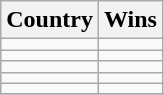<table class="wikitable sortable" style="border-collapse:collapse">
<tr>
<th>Country</th>
<th>Wins</th>
</tr>
<tr>
<td></td>
<td align="center"></td>
</tr>
<tr>
<td></td>
<td align="center"></td>
</tr>
<tr>
<td></td>
<td align="center"></td>
</tr>
<tr>
<td> </td>
<td align="center"></td>
</tr>
<tr>
<td> </td>
<td align="center"></td>
</tr>
<tr>
</tr>
</table>
